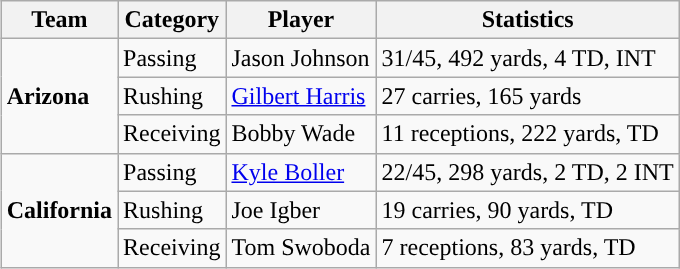<table class="wikitable" style="float: right;">
<tr>
<th>Team</th>
<th>Category</th>
<th>Player</th>
<th>Statistics</th>
</tr>
<tr>
<td rowspan=3><strong>Arizona</strong></td>
<td>Passing</td>
<td>Jason Johnson</td>
<td>31/45, 492 yards, 4 TD, INT</td>
</tr>
<tr>
<td>Rushing</td>
<td><a href='#'>Gilbert Harris</a></td>
<td>27 carries, 165 yards</td>
</tr>
<tr>
<td>Receiving</td>
<td>Bobby Wade</td>
<td>11 receptions, 222 yards, TD</td>
</tr>
<tr>
<td rowspan=3><strong>California</strong></td>
<td>Passing</td>
<td><a href='#'>Kyle Boller</a></td>
<td>22/45, 298 yards, 2 TD, 2 INT</td>
</tr>
<tr>
<td>Rushing</td>
<td>Joe Igber</td>
<td>19 carries, 90 yards, TD</td>
</tr>
<tr>
<td>Receiving</td>
<td>Tom Swoboda</td>
<td>7 receptions, 83 yards, TD</td>
</tr>
</table>
